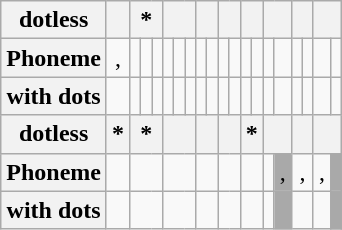<table class="wikitable" style="text-align:center;">
<tr>
<th>dotless</th>
<th></th>
<th colspan="3">*</th>
<th colspan="3"></th>
<th colspan="2"></th>
<th colspan="2"></th>
<th colspan="2"></th>
<th colspan="2"></th>
<th colspan="2"></th>
<th colspan="2"></th>
</tr>
<tr>
<th>Phoneme</th>
<td>, </td>
<td></td>
<td></td>
<td></td>
<td></td>
<td></td>
<td></td>
<td></td>
<td></td>
<td></td>
<td></td>
<td></td>
<td></td>
<td></td>
<td></td>
<td></td>
<td></td>
<td></td>
<td></td>
</tr>
<tr>
<th>with dots</th>
<td></td>
<td></td>
<td></td>
<td></td>
<td></td>
<td></td>
<td></td>
<td></td>
<td></td>
<td></td>
<td></td>
<td></td>
<td></td>
<td></td>
<td></td>
<td></td>
<td></td>
<td></td>
<td></td>
</tr>
<tr>
<th>dotless</th>
<th>*</th>
<th colspan="3">*</th>
<th colspan="3"></th>
<th colspan="2"></th>
<th colspan="2"></th>
<th colspan="2">*</th>
<th colspan="2"></th>
<th colspan="2"></th>
<th colspan="2"></th>
</tr>
<tr>
<th>Phoneme</th>
<td></td>
<td colspan="3"></td>
<td colspan="3"></td>
<td colspan="2"></td>
<td colspan="2"></td>
<td colspan="2"></td>
<td></td>
<td colspan="1" bgcolor="darkgrey">, </td>
<td colspan="2">, </td>
<td>, </td>
<td colspan="1" bgcolor="darkgrey"></td>
</tr>
<tr>
<th>with dots</th>
<td></td>
<td colspan="3"></td>
<td colspan="3"></td>
<td colspan="2"></td>
<td colspan="2"></td>
<td colspan="2"></td>
<td></td>
<td colspan="1" bgcolor="darkgrey"></td>
<td colspan="2"></td>
<td colspan="1"></td>
<td colspan="1" bgcolor="darkgrey"></td>
</tr>
</table>
